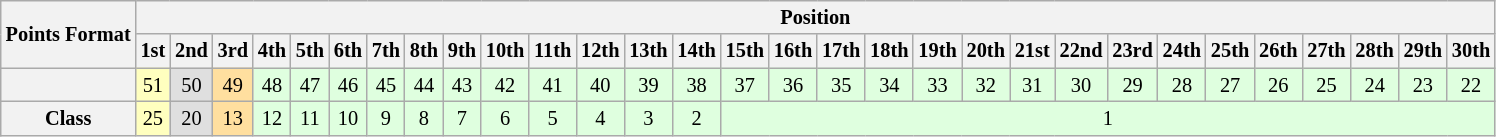<table class="wikitable" style="font-size:85%; text-align:center">
<tr style="background:#f9f9f9">
<th rowspan=2>Points Format</th>
<th colspan=31>Position</th>
</tr>
<tr>
<th>1st</th>
<th>2nd</th>
<th>3rd</th>
<th>4th</th>
<th>5th</th>
<th>6th</th>
<th>7th</th>
<th>8th</th>
<th>9th</th>
<th>10th</th>
<th>11th</th>
<th>12th</th>
<th>13th</th>
<th>14th</th>
<th>15th</th>
<th>16th</th>
<th>17th</th>
<th>18th</th>
<th>19th</th>
<th>20th</th>
<th>21st</th>
<th>22nd</th>
<th>23rd</th>
<th>24th</th>
<th>25th</th>
<th>26th</th>
<th>27th</th>
<th>28th</th>
<th>29th</th>
<th>30th</th>
</tr>
<tr>
<th></th>
<td style="background: #ffffbf">51</td>
<td style="background: #dfdfdf">50</td>
<td style="background: #ffdf9f">49</td>
<td style="background: #dfffdf">48</td>
<td style="background: #dfffdf">47</td>
<td style="background: #dfffdf">46</td>
<td style="background: #dfffdf">45</td>
<td style="background: #dfffdf">44</td>
<td style="background: #dfffdf">43</td>
<td style="background: #dfffdf">42</td>
<td style="background: #dfffdf">41</td>
<td style="background: #dfffdf">40</td>
<td style="background: #dfffdf">39</td>
<td style="background: #dfffdf">38</td>
<td style="background: #dfffdf">37</td>
<td style="background: #dfffdf">36</td>
<td style="background: #dfffdf">35</td>
<td style="background: #dfffdf">34</td>
<td style="background: #dfffdf">33</td>
<td style="background: #dfffdf">32</td>
<td style="background: #dfffdf">31</td>
<td style="background: #dfffdf">30</td>
<td style="background: #dfffdf">29</td>
<td style="background: #dfffdf">28</td>
<td style="background: #dfffdf">27</td>
<td style="background: #dfffdf">26</td>
<td style="background: #dfffdf">25</td>
<td style="background: #dfffdf">24</td>
<td style="background: #dfffdf">23</td>
<td style="background: #dfffdf">22</td>
</tr>
<tr>
<th>Class</th>
<td style="background: #ffffbf;">25</td>
<td style="background: #dfdfdf;">20</td>
<td style="background: #ffdf9f;">13</td>
<td style="background: #dfffdf;">12</td>
<td style="background: #dfffdf;">11</td>
<td style="background: #dfffdf;">10</td>
<td style="background: #dfffdf;">9</td>
<td style="background: #dfffdf;">8</td>
<td style="background: #dfffdf;">7</td>
<td style="background: #dfffdf;">6</td>
<td style="background: #dfffdf;">5</td>
<td style="background: #dfffdf;">4</td>
<td style="background: #dfffdf;">3</td>
<td style="background: #dfffdf;">2</td>
<td colspan=16 style="background: #dfffdf;">1</td>
</tr>
</table>
